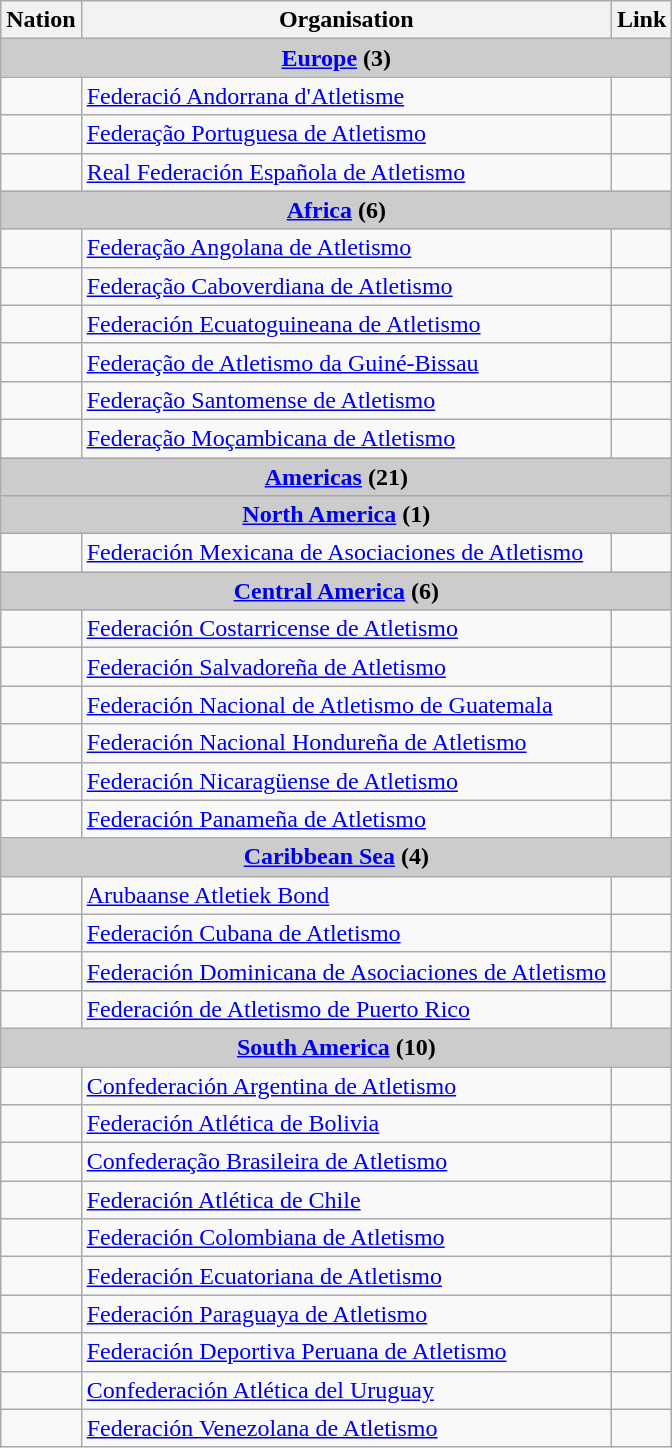<table class=wikitable>
<tr>
<th>Nation</th>
<th>Organisation</th>
<th>Link</th>
</tr>
<tr>
<td colspan="3" bgcolor="#cccccc"align=center><strong><a href='#'>Europe</a> (3)</strong></td>
</tr>
<tr>
<td></td>
<td><a href='#'>Federació Andorrana d'Atletisme</a></td>
<td></td>
</tr>
<tr>
<td></td>
<td><a href='#'>Federação Portuguesa de Atletismo</a></td>
<td></td>
</tr>
<tr>
<td></td>
<td><a href='#'>Real Federación Española de Atletismo</a></td>
<td></td>
</tr>
<tr>
<td colspan="3" bgcolor="#cccccc"align=center><strong><a href='#'>Africa</a> (6)</strong></td>
</tr>
<tr>
<td></td>
<td><a href='#'>Federação Angolana de Atletismo</a></td>
<td></td>
</tr>
<tr>
<td></td>
<td><a href='#'>Federação Caboverdiana de Atletismo</a></td>
<td></td>
</tr>
<tr>
<td></td>
<td><a href='#'>Federación Ecuatoguineana de Atletismo</a></td>
<td></td>
</tr>
<tr>
<td></td>
<td><a href='#'>Federação de Atletismo da Guiné-Bissau</a></td>
<td></td>
</tr>
<tr>
<td></td>
<td><a href='#'>Federação Santomense de Atletismo</a></td>
<td></td>
</tr>
<tr>
<td></td>
<td><a href='#'>Federação Moçambicana de Atletismo</a></td>
<td></td>
</tr>
<tr>
<td colspan="3" bgcolor="#cccccc"align=center><strong><a href='#'>Americas</a> (21)</strong></td>
</tr>
<tr>
<td colspan="3" bgcolor="#cccccc"align=center><strong><a href='#'>North America</a> (1)</strong></td>
</tr>
<tr>
<td></td>
<td><a href='#'>Federación Mexicana de Asociaciones de Atletismo</a></td>
<td></td>
</tr>
<tr>
<td colspan="3" bgcolor="#cccccc"align=center><strong><a href='#'>Central America</a> (6)</strong></td>
</tr>
<tr>
<td></td>
<td><a href='#'>Federación Costarricense de Atletismo</a></td>
<td></td>
</tr>
<tr>
<td></td>
<td><a href='#'>Federación Salvadoreña de Atletismo</a></td>
<td></td>
</tr>
<tr>
<td></td>
<td><a href='#'>Federación Nacional de Atletismo de Guatemala</a></td>
<td></td>
</tr>
<tr>
<td></td>
<td><a href='#'>Federación Nacional Hondureña de Atletismo</a></td>
<td></td>
</tr>
<tr>
<td></td>
<td><a href='#'>Federación Nicaragüense de Atletismo</a></td>
<td></td>
</tr>
<tr>
<td></td>
<td><a href='#'>Federación Panameña de Atletismo</a></td>
<td></td>
</tr>
<tr>
<td colspan="3" bgcolor="#cccccc"align=center><strong><a href='#'>Caribbean Sea</a> (4)</strong></td>
</tr>
<tr>
<td></td>
<td><a href='#'>Arubaanse Atletiek Bond</a></td>
<td></td>
</tr>
<tr>
<td></td>
<td><a href='#'>Federación Cubana de Atletismo</a></td>
<td></td>
</tr>
<tr>
<td></td>
<td><a href='#'>Federación Dominicana de Asociaciones de Atletismo</a></td>
<td></td>
</tr>
<tr>
<td></td>
<td><a href='#'>Federación de Atletismo de Puerto Rico</a></td>
<td></td>
</tr>
<tr>
<td colspan="3" bgcolor="#cccccc"align=center><strong><a href='#'>South America</a> (10)</strong></td>
</tr>
<tr>
<td></td>
<td><a href='#'>Confederación Argentina de Atletismo</a></td>
<td></td>
</tr>
<tr>
<td></td>
<td><a href='#'>Federación Atlética de Bolivia</a></td>
<td></td>
</tr>
<tr>
<td></td>
<td><a href='#'>Confederação Brasileira de Atletismo</a></td>
<td></td>
</tr>
<tr>
<td></td>
<td><a href='#'>Federación Atlética de Chile</a></td>
<td></td>
</tr>
<tr>
<td></td>
<td><a href='#'>Federación Colombiana de Atletismo</a></td>
<td></td>
</tr>
<tr>
<td></td>
<td><a href='#'>Federación Ecuatoriana de Atletismo</a></td>
<td></td>
</tr>
<tr>
<td></td>
<td><a href='#'>Federación Paraguaya de Atletismo</a></td>
<td></td>
</tr>
<tr>
<td></td>
<td><a href='#'>Federación Deportiva Peruana de Atletismo</a></td>
<td></td>
</tr>
<tr>
<td></td>
<td><a href='#'>Confederación Atlética del Uruguay</a></td>
<td></td>
</tr>
<tr>
<td></td>
<td><a href='#'>Federación Venezolana de Atletismo</a></td>
<td></td>
</tr>
</table>
